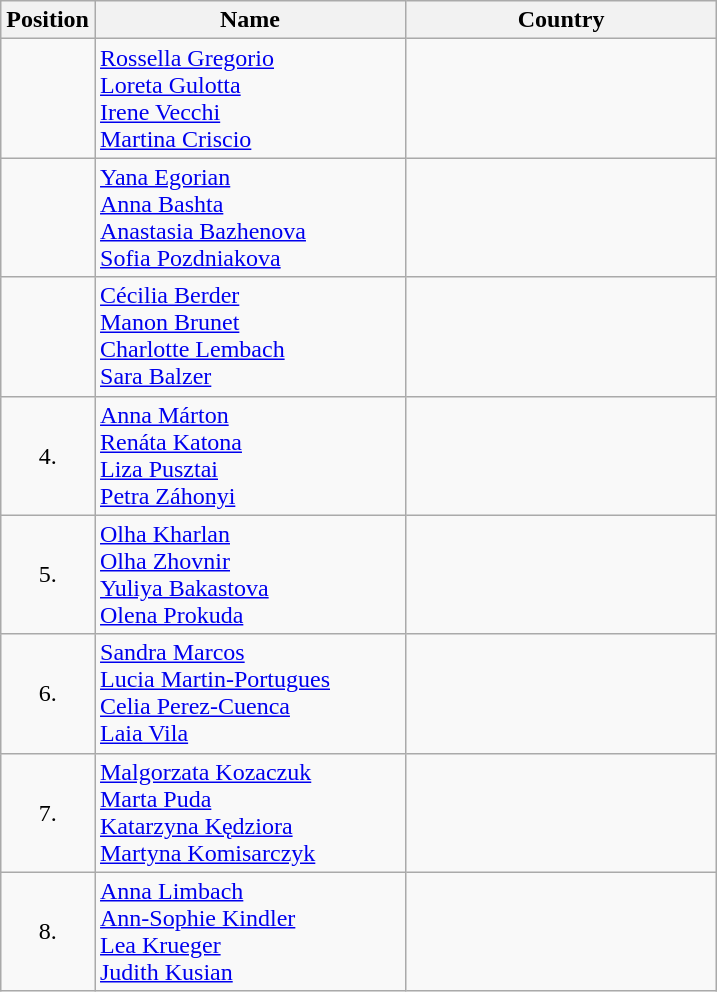<table class="wikitable">
<tr>
<th width="20">Position</th>
<th width="200">Name</th>
<th width="200">Country</th>
</tr>
<tr>
<td align="center"></td>
<td><a href='#'>Rossella Gregorio</a><br><a href='#'>Loreta Gulotta</a><br><a href='#'>Irene Vecchi</a><br><a href='#'>Martina Criscio</a></td>
<td></td>
</tr>
<tr>
<td align="center"></td>
<td><a href='#'>Yana Egorian</a><br><a href='#'>Anna Bashta</a><br><a href='#'>Anastasia Bazhenova</a><br><a href='#'>Sofia Pozdniakova</a></td>
<td></td>
</tr>
<tr>
<td align="center"></td>
<td><a href='#'>Cécilia Berder</a><br><a href='#'>Manon Brunet</a><br><a href='#'>Charlotte Lembach</a><br><a href='#'>Sara Balzer</a></td>
<td></td>
</tr>
<tr>
<td align="center">4.</td>
<td><a href='#'>Anna Márton</a><br><a href='#'>Renáta Katona</a><br><a href='#'>Liza Pusztai</a><br><a href='#'>Petra Záhonyi</a></td>
<td></td>
</tr>
<tr>
<td align="center">5.</td>
<td><a href='#'>Olha Kharlan</a><br><a href='#'>Olha Zhovnir</a><br><a href='#'>Yuliya Bakastova</a><br><a href='#'>Olena Prokuda</a></td>
<td></td>
</tr>
<tr>
<td align="center">6.</td>
<td><a href='#'>Sandra Marcos</a><br><a href='#'>Lucia Martin-Portugues</a><br><a href='#'>Celia Perez-Cuenca</a><br><a href='#'>Laia Vila</a></td>
<td></td>
</tr>
<tr>
<td align="center">7.</td>
<td><a href='#'>Malgorzata Kozaczuk</a><br><a href='#'>Marta Puda</a><br><a href='#'>Katarzyna Kędziora</a><br><a href='#'>Martyna Komisarczyk</a></td>
<td></td>
</tr>
<tr>
<td align="center">8.</td>
<td><a href='#'>Anna Limbach</a><br><a href='#'>Ann-Sophie Kindler</a><br><a href='#'>Lea Krueger</a><br><a href='#'>Judith Kusian</a></td>
<td></td>
</tr>
</table>
